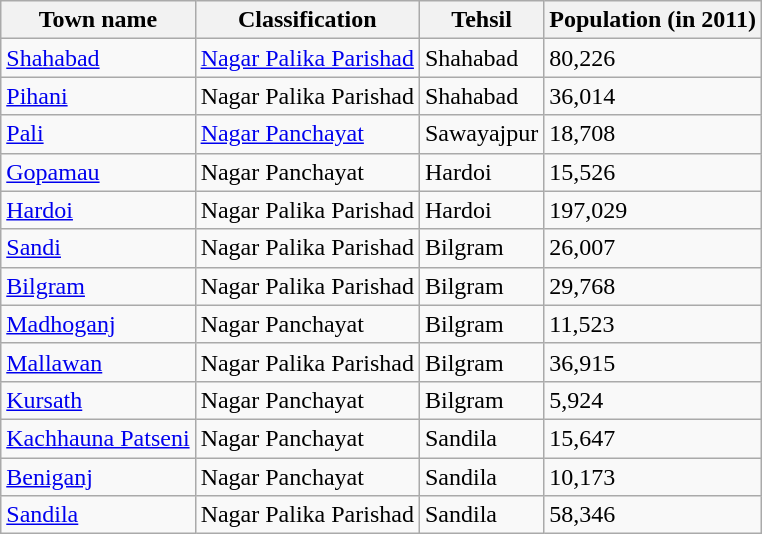<table class="wikitable sortable">
<tr>
<th>Town name</th>
<th>Classification</th>
<th>Tehsil</th>
<th>Population (in 2011)</th>
</tr>
<tr>
<td><a href='#'>Shahabad</a></td>
<td><a href='#'>Nagar Palika Parishad</a></td>
<td>Shahabad</td>
<td>80,226</td>
</tr>
<tr>
<td><a href='#'>Pihani</a></td>
<td>Nagar Palika Parishad</td>
<td>Shahabad</td>
<td>36,014</td>
</tr>
<tr>
<td><a href='#'>Pali</a></td>
<td><a href='#'>Nagar Panchayat</a></td>
<td>Sawayajpur</td>
<td>18,708</td>
</tr>
<tr>
<td><a href='#'>Gopamau</a></td>
<td>Nagar Panchayat</td>
<td>Hardoi</td>
<td>15,526</td>
</tr>
<tr>
<td><a href='#'>Hardoi</a></td>
<td>Nagar Palika Parishad</td>
<td>Hardoi</td>
<td>197,029</td>
</tr>
<tr>
<td><a href='#'>Sandi</a></td>
<td>Nagar Palika Parishad</td>
<td>Bilgram</td>
<td>26,007</td>
</tr>
<tr>
<td><a href='#'>Bilgram</a></td>
<td>Nagar Palika Parishad</td>
<td>Bilgram</td>
<td>29,768</td>
</tr>
<tr>
<td><a href='#'>Madhoganj</a></td>
<td>Nagar Panchayat</td>
<td>Bilgram</td>
<td>11,523</td>
</tr>
<tr>
<td><a href='#'>Mallawan</a></td>
<td>Nagar Palika Parishad</td>
<td>Bilgram</td>
<td>36,915</td>
</tr>
<tr>
<td><a href='#'>Kursath</a></td>
<td>Nagar Panchayat</td>
<td>Bilgram</td>
<td>5,924</td>
</tr>
<tr>
<td><a href='#'>Kachhauna Patseni</a></td>
<td>Nagar Panchayat</td>
<td>Sandila</td>
<td>15,647</td>
</tr>
<tr>
<td><a href='#'>Beniganj</a></td>
<td>Nagar Panchayat</td>
<td>Sandila</td>
<td>10,173</td>
</tr>
<tr>
<td><a href='#'>Sandila</a></td>
<td>Nagar Palika Parishad</td>
<td>Sandila</td>
<td>58,346</td>
</tr>
</table>
